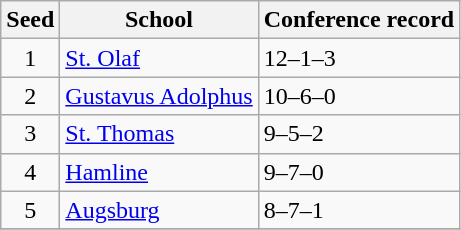<table class="wikitable">
<tr>
<th>Seed</th>
<th>School</th>
<th>Conference record</th>
</tr>
<tr>
<td align=center>1</td>
<td><a href='#'>St. Olaf</a></td>
<td>12–1–3</td>
</tr>
<tr>
<td align=center>2</td>
<td><a href='#'>Gustavus Adolphus</a></td>
<td>10–6–0</td>
</tr>
<tr>
<td align=center>3</td>
<td><a href='#'>St. Thomas</a></td>
<td>9–5–2</td>
</tr>
<tr>
<td align=center>4</td>
<td><a href='#'>Hamline</a></td>
<td>9–7–0</td>
</tr>
<tr>
<td align=center>5</td>
<td><a href='#'>Augsburg</a></td>
<td>8–7–1</td>
</tr>
<tr>
</tr>
</table>
